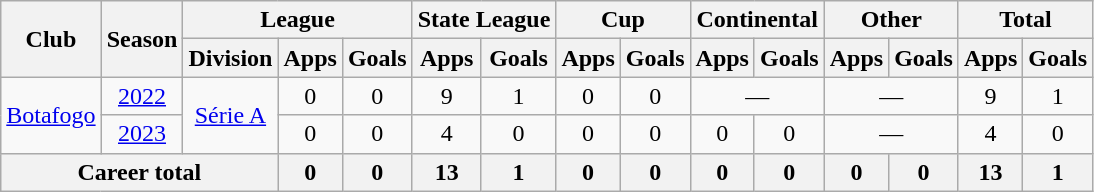<table class="wikitable" style="text-align: center">
<tr>
<th rowspan="2">Club</th>
<th rowspan="2">Season</th>
<th colspan="3">League</th>
<th colspan="2">State League</th>
<th colspan="2">Cup</th>
<th colspan="2">Continental</th>
<th colspan="2">Other</th>
<th colspan="2">Total</th>
</tr>
<tr>
<th>Division</th>
<th>Apps</th>
<th>Goals</th>
<th>Apps</th>
<th>Goals</th>
<th>Apps</th>
<th>Goals</th>
<th>Apps</th>
<th>Goals</th>
<th>Apps</th>
<th>Goals</th>
<th>Apps</th>
<th>Goals</th>
</tr>
<tr>
<td rowspan="2"><a href='#'>Botafogo</a></td>
<td><a href='#'>2022</a></td>
<td rowspan="2"><a href='#'>Série A</a></td>
<td>0</td>
<td>0</td>
<td>9</td>
<td>1</td>
<td>0</td>
<td>0</td>
<td colspan="2">—</td>
<td colspan="2">—</td>
<td>9</td>
<td>1</td>
</tr>
<tr>
<td><a href='#'>2023</a></td>
<td>0</td>
<td>0</td>
<td>4</td>
<td>0</td>
<td>0</td>
<td>0</td>
<td>0</td>
<td>0</td>
<td colspan="2">—</td>
<td>4</td>
<td>0</td>
</tr>
<tr>
<th colspan="3"><strong>Career total</strong></th>
<th>0</th>
<th>0</th>
<th>13</th>
<th>1</th>
<th>0</th>
<th>0</th>
<th>0</th>
<th>0</th>
<th>0</th>
<th>0</th>
<th>13</th>
<th>1</th>
</tr>
</table>
